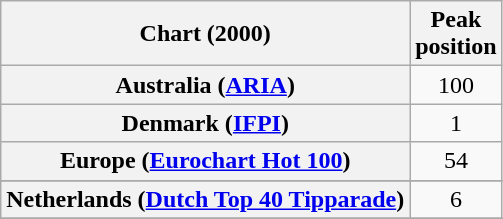<table class="wikitable sortable plainrowheaders" style="text-align:center">
<tr>
<th>Chart (2000)</th>
<th>Peak<br>position</th>
</tr>
<tr>
<th scope="row">Australia (<a href='#'>ARIA</a>)</th>
<td>100</td>
</tr>
<tr>
<th scope="row">Denmark (<a href='#'>IFPI</a>)</th>
<td>1</td>
</tr>
<tr>
<th scope="row">Europe (<a href='#'>Eurochart Hot 100</a>)</th>
<td>54</td>
</tr>
<tr>
</tr>
<tr>
<th scope="row">Netherlands (<a href='#'>Dutch Top 40 Tipparade</a>)</th>
<td>6</td>
</tr>
<tr>
</tr>
<tr>
</tr>
<tr>
</tr>
<tr>
</tr>
<tr>
</tr>
</table>
